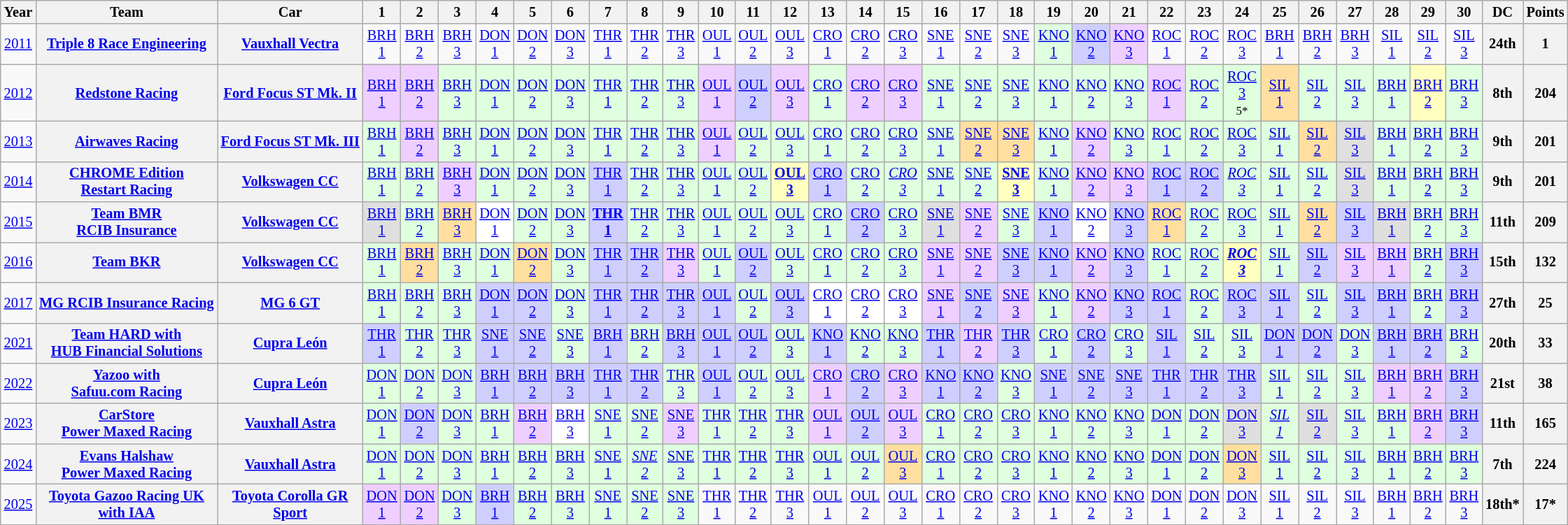<table class="wikitable" style="text-align:center; font-size:85%">
<tr>
<th>Year</th>
<th>Team</th>
<th>Car</th>
<th>1</th>
<th>2</th>
<th>3</th>
<th>4</th>
<th>5</th>
<th>6</th>
<th>7</th>
<th>8</th>
<th>9</th>
<th>10</th>
<th>11</th>
<th>12</th>
<th>13</th>
<th>14</th>
<th>15</th>
<th>16</th>
<th>17</th>
<th>18</th>
<th>19</th>
<th>20</th>
<th>21</th>
<th>22</th>
<th>23</th>
<th>24</th>
<th>25</th>
<th>26</th>
<th>27</th>
<th>28</th>
<th>29</th>
<th>30</th>
<th>DC</th>
<th>Points</th>
</tr>
<tr>
<td><a href='#'>2011</a></td>
<th nowrap><a href='#'>Triple 8 Race Engineering</a></th>
<th nowrap><a href='#'>Vauxhall Vectra</a></th>
<td><a href='#'>BRH<br>1</a></td>
<td><a href='#'>BRH<br>2</a></td>
<td><a href='#'>BRH<br>3</a></td>
<td><a href='#'>DON<br>1</a></td>
<td><a href='#'>DON<br>2</a></td>
<td><a href='#'>DON<br>3</a></td>
<td><a href='#'>THR<br>1</a></td>
<td><a href='#'>THR<br>2</a></td>
<td><a href='#'>THR<br>3</a></td>
<td><a href='#'>OUL<br>1</a></td>
<td><a href='#'>OUL<br>2</a></td>
<td><a href='#'>OUL<br>3</a></td>
<td><a href='#'>CRO<br>1</a></td>
<td><a href='#'>CRO<br>2</a></td>
<td><a href='#'>CRO<br>3</a></td>
<td><a href='#'>SNE<br>1</a></td>
<td><a href='#'>SNE<br>2</a></td>
<td><a href='#'>SNE<br>3</a></td>
<td style="background:#DFFFDF;"><a href='#'>KNO<br>1</a><br></td>
<td style="background:#cfcfff;"><a href='#'>KNO<br>2</a><br></td>
<td style="background:#EFCFFF;"><a href='#'>KNO<br>3</a><br></td>
<td><a href='#'>ROC<br>1</a></td>
<td><a href='#'>ROC<br>2</a></td>
<td><a href='#'>ROC<br>3</a></td>
<td><a href='#'>BRH<br>1</a></td>
<td><a href='#'>BRH<br>2</a></td>
<td><a href='#'>BRH<br>3</a></td>
<td><a href='#'>SIL<br>1</a></td>
<td><a href='#'>SIL<br>2</a></td>
<td><a href='#'>SIL<br>3</a></td>
<th>24th</th>
<th>1</th>
</tr>
<tr>
<td><a href='#'>2012</a></td>
<th nowrap><a href='#'>Redstone Racing</a></th>
<th nowrap><a href='#'>Ford Focus ST Mk. II</a></th>
<td style="background:#EFCFFF;"><a href='#'>BRH<br>1</a><br></td>
<td style="background:#EFCFFF;"><a href='#'>BRH<br>2</a><br></td>
<td style="background:#DFFFDF;"><a href='#'>BRH<br>3</a><br></td>
<td style="background:#DFFFDF;"><a href='#'>DON<br>1</a><br></td>
<td style="background:#DFFFDF;"><a href='#'>DON<br>2</a><br></td>
<td style="background:#DFFFDF;"><a href='#'>DON<br>3</a><br></td>
<td style="background:#DFFFDF;"><a href='#'>THR<br>1</a><br></td>
<td style="background:#DFFFDF;"><a href='#'>THR<br>2</a><br></td>
<td style="background:#DFFFDF;"><a href='#'>THR<br>3</a><br></td>
<td style="background:#EFCFFF;"><a href='#'>OUL<br>1</a><br></td>
<td style="background:#cfcfff;"><a href='#'>OUL<br>2</a><br></td>
<td style="background:#EFCFFF;"><a href='#'>OUL<br>3</a><br></td>
<td style="background:#DFFFDF;"><a href='#'>CRO<br>1</a><br></td>
<td style="background:#EFCFFF;"><a href='#'>CRO<br>2</a><br></td>
<td style="background:#EFCFFF;"><a href='#'>CRO<br>3</a><br></td>
<td style="background:#DFFFDF;"><a href='#'>SNE<br>1</a><br></td>
<td style="background:#DFFFDF;"><a href='#'>SNE<br>2</a><br></td>
<td style="background:#DFFFDF;"><a href='#'>SNE<br>3</a><br></td>
<td style="background:#DFFFDF;"><a href='#'>KNO<br>1</a><br></td>
<td style="background:#DFFFDF;"><a href='#'>KNO<br>2</a><br></td>
<td style="background:#DFFFDF;"><a href='#'>KNO<br>3</a><br></td>
<td style="background:#EFCFFF;"><a href='#'>ROC<br>1</a><br></td>
<td style="background:#DFFFDF;"><a href='#'>ROC<br>2</a><br></td>
<td style="background:#DFFFDF;"><a href='#'>ROC<br>3</a><br><small>5*</small></td>
<td style="background:#FFDF9F;"><a href='#'>SIL<br>1</a><br></td>
<td style="background:#DFFFDF;"><a href='#'>SIL<br>2</a><br></td>
<td style="background:#DFFFDF;"><a href='#'>SIL<br>3</a><br></td>
<td style="background:#DFFFDF;"><a href='#'>BRH<br>1</a><br></td>
<td style="background:#FFFFBF;"><a href='#'>BRH<br>2</a><br></td>
<td style="background:#DFFFDF;"><a href='#'>BRH<br>3</a><br></td>
<th>8th</th>
<th>204</th>
</tr>
<tr>
<td><a href='#'>2013</a></td>
<th nowrap><a href='#'>Airwaves Racing</a></th>
<th nowrap><a href='#'>Ford Focus ST Mk. III</a></th>
<td style="background:#DFFFDF;"><a href='#'>BRH<br>1</a><br></td>
<td style="background:#EFCFFF;"><a href='#'>BRH<br>2</a><br></td>
<td style="background:#DFFFDF;"><a href='#'>BRH<br>3</a><br></td>
<td style="background:#DFFFDF;"><a href='#'>DON<br>1</a><br></td>
<td style="background:#DFFFDF;"><a href='#'>DON<br>2</a><br></td>
<td style="background:#DFFFDF;"><a href='#'>DON<br>3</a><br></td>
<td style="background:#DFFFDF;"><a href='#'>THR<br>1</a><br></td>
<td style="background:#DFFFDF;"><a href='#'>THR<br>2</a><br></td>
<td style="background:#DFFFDF;"><a href='#'>THR<br>3</a><br></td>
<td style="background:#EFCFFF;"><a href='#'>OUL<br>1</a><br></td>
<td style="background:#DFFFDF;"><a href='#'>OUL<br>2</a><br></td>
<td style="background:#DFFFDF;"><a href='#'>OUL<br>3</a><br></td>
<td style="background:#DFFFDF;"><a href='#'>CRO<br>1</a><br></td>
<td style="background:#DFFFDF;"><a href='#'>CRO<br>2</a><br></td>
<td style="background:#DFFFDF;"><a href='#'>CRO<br>3</a><br></td>
<td style="background:#DFFFDF;"><a href='#'>SNE<br>1</a><br></td>
<td style="background:#FFDF9F;"><a href='#'>SNE<br>2</a><br></td>
<td style="background:#FFDF9F;"><a href='#'>SNE<br>3</a><br></td>
<td style="background:#DFFFDF;"><a href='#'>KNO<br>1</a><br></td>
<td style="background:#EFCFFF;"><a href='#'>KNO<br>2</a><br></td>
<td style="background:#DFFFDF;"><a href='#'>KNO<br>3</a><br></td>
<td style="background:#DFFFDF;"><a href='#'>ROC<br>1</a><br></td>
<td style="background:#DFFFDF;"><a href='#'>ROC<br>2</a><br></td>
<td style="background:#DFFFDF;"><a href='#'>ROC<br>3</a><br></td>
<td style="background:#DFFFDF;"><a href='#'>SIL<br>1</a><br></td>
<td style="background:#FFDF9F;"><a href='#'>SIL<br>2</a><br></td>
<td style="background:#DFDFDF;"><a href='#'>SIL<br>3</a><br></td>
<td style="background:#DFFFDF;"><a href='#'>BRH<br>1</a><br></td>
<td style="background:#DFFFDF;"><a href='#'>BRH<br>2</a><br></td>
<td style="background:#DFFFDF;"><a href='#'>BRH<br>3</a><br></td>
<th>9th</th>
<th>201</th>
</tr>
<tr>
<td><a href='#'>2014</a></td>
<th nowrap><a href='#'>CHROME Edition<br>Restart Racing</a></th>
<th nowrap><a href='#'>Volkswagen CC</a></th>
<td style="background:#DFFFDF;"><a href='#'>BRH<br>1</a><br></td>
<td style="background:#DFFFDF;"><a href='#'>BRH<br>2</a><br></td>
<td style="background:#EFCFFF;"><a href='#'>BRH<br>3</a><br></td>
<td style="background:#DFFFDF;"><a href='#'>DON<br>1</a><br></td>
<td style="background:#DFFFDF;"><a href='#'>DON<br>2</a><br></td>
<td style="background:#DFFFDF;"><a href='#'>DON<br>3</a><br></td>
<td style="background:#CFCFFF;"><a href='#'>THR<br>1</a><br></td>
<td style="background:#DFFFDF;"><a href='#'>THR<br>2</a><br></td>
<td style="background:#DFFFDF;"><a href='#'>THR<br>3</a><br></td>
<td style="background:#DFFFDF;"><a href='#'>OUL<br>1</a><br></td>
<td style="background:#DFFFDF;"><a href='#'>OUL<br>2</a><br></td>
<td style="background:#FFFFBF;"><strong><a href='#'>OUL<br>3</a></strong><br></td>
<td style="background:#CFCFFF;"><a href='#'>CRO<br>1</a><br></td>
<td style="background:#DFFFDF;"><a href='#'>CRO<br>2</a><br></td>
<td style="background:#DFFFDF;"><em><a href='#'>CRO<br>3</a></em><br></td>
<td style="background:#DFFFDF;"><a href='#'>SNE<br>1</a><br></td>
<td style="background:#DFFFDF;"><a href='#'>SNE<br>2</a><br></td>
<td style="background:#FFFFBF;"><strong><a href='#'>SNE<br>3</a></strong><br></td>
<td style="background:#DFFFDF;"><a href='#'>KNO<br>1</a><br></td>
<td style="background:#EFCFFF;"><a href='#'>KNO<br>2</a><br></td>
<td style="background:#EFCFFF;"><a href='#'>KNO<br>3</a><br></td>
<td style="background:#CFCFFF;"><a href='#'>ROC<br>1</a><br></td>
<td style="background:#CFCFFF;"><a href='#'>ROC<br>2</a><br></td>
<td style="background:#DFFFDF;"><em><a href='#'>ROC<br>3</a></em><br></td>
<td style="background:#DFFFDF;"><a href='#'>SIL<br>1</a><br></td>
<td style="background:#DFFFDF;"><a href='#'>SIL<br>2</a><br></td>
<td style="background:#DFDFDF;"><a href='#'>SIL<br>3</a><br></td>
<td style="background:#DFFFDF;"><a href='#'>BRH<br>1</a><br></td>
<td style="background:#DFFFDF;"><a href='#'>BRH<br>2</a><br></td>
<td style="background:#DFFFDF;"><a href='#'>BRH<br>3</a><br></td>
<th>9th</th>
<th>201</th>
</tr>
<tr>
<td><a href='#'>2015</a></td>
<th nowrap><a href='#'>Team BMR<br>RCIB Insurance</a></th>
<th nowrap><a href='#'>Volkswagen CC</a></th>
<td style="background:#DFDFDF;"><a href='#'>BRH<br>1</a><br></td>
<td style="background:#DFFFDF;"><a href='#'>BRH<br>2</a><br></td>
<td style="background:#FFDF9F;"><a href='#'>BRH<br>3</a><br></td>
<td style="background:#FFFFFF;"><a href='#'>DON<br>1</a><br></td>
<td style="background:#DFFFDF;"><a href='#'>DON<br>2</a><br></td>
<td style="background:#DFFFDF;"><a href='#'>DON<br>3</a><br></td>
<td style="background:#CFCFFF;"><strong><a href='#'>THR<br>1</a></strong><br></td>
<td style="background:#DFFFDF;"><a href='#'>THR<br>2</a><br></td>
<td style="background:#DFFFDF;"><a href='#'>THR<br>3</a><br></td>
<td style="background:#DFFFDF;"><a href='#'>OUL<br>1</a><br></td>
<td style="background:#DFFFDF;"><a href='#'>OUL<br>2</a><br></td>
<td style="background:#DFFFDF;"><a href='#'>OUL<br>3</a><br></td>
<td style="background:#DFFFDF;"><a href='#'>CRO<br>1</a><br></td>
<td style="background:#CFCFFF;"><a href='#'>CRO<br>2</a><br></td>
<td style="background:#DFFFDF;"><a href='#'>CRO<br>3</a><br></td>
<td style="background:#DFDFDF;"><a href='#'>SNE<br>1</a><br></td>
<td style="background:#EFCFFF;"><a href='#'>SNE<br>2</a><br></td>
<td style="background:#DFFFDF;"><a href='#'>SNE<br>3</a><br></td>
<td style="background:#CFCFFF;"><a href='#'>KNO<br>1</a><br></td>
<td style="background:#FFFFFF;"><a href='#'>KNO<br>2</a><br></td>
<td style="background:#CFCFFF;"><a href='#'>KNO<br>3</a><br></td>
<td style="background:#FFDF9F;"><a href='#'>ROC<br>1</a><br></td>
<td style="background:#DFFFDF;"><a href='#'>ROC<br>2</a><br></td>
<td style="background:#DFFFDF;"><a href='#'>ROC<br>3</a><br></td>
<td style="background:#DFFFDF;"><a href='#'>SIL<br>1</a><br></td>
<td style="background:#FFDF9F;"><a href='#'>SIL<br>2</a><br></td>
<td style="background:#CFCFFF;"><a href='#'>SIL<br>3</a><br></td>
<td style="background:#DFDFDF;"><a href='#'>BRH<br>1</a><br></td>
<td style="background:#DFFFDF;"><a href='#'>BRH<br>2</a><br></td>
<td style="background:#DFFFDF;"><a href='#'>BRH<br>3</a><br></td>
<th>11th</th>
<th>209</th>
</tr>
<tr>
<td><a href='#'>2016</a></td>
<th nowrap><a href='#'>Team BKR</a></th>
<th nowrap><a href='#'>Volkswagen CC</a></th>
<td style="background:#DFFFDF;"><a href='#'>BRH<br>1</a><br></td>
<td style="background:#FFDF9F;"><a href='#'>BRH<br>2</a><br></td>
<td style="background:#DFFFDF;"><a href='#'>BRH<br>3</a><br></td>
<td style="background:#DFFFDF;"><a href='#'>DON<br>1</a><br></td>
<td style="background:#FFDF9F;"><a href='#'>DON<br>2</a><br></td>
<td style="background:#DFFFDF;"><a href='#'>DON<br>3</a><br></td>
<td style="background:#CFCFFF;"><a href='#'>THR<br>1</a><br></td>
<td style="background:#CFCFFF;"><a href='#'>THR<br>2</a><br></td>
<td style="background:#EFCFFF;"><a href='#'>THR<br>3</a><br></td>
<td style="background:#DFFFDF;"><a href='#'>OUL<br>1</a><br></td>
<td style="background:#CFCFFF;"><a href='#'>OUL<br>2</a><br></td>
<td style="background:#DFFFDF;"><a href='#'>OUL<br>3</a><br></td>
<td style="background:#DFFFDF;"><a href='#'>CRO<br>1</a><br></td>
<td style="background:#DFFFDF;"><a href='#'>CRO<br>2</a><br></td>
<td style="background:#DFFFDF;"><a href='#'>CRO<br>3</a><br></td>
<td style="background:#EFCFFF;"><a href='#'>SNE<br>1</a><br></td>
<td style="background:#EFCFFF;"><a href='#'>SNE<br>2</a><br></td>
<td style="background:#CFCFFF;"><a href='#'>SNE<br>3</a><br></td>
<td style="background:#CFCFFF;"><a href='#'>KNO<br>1</a><br></td>
<td style="background:#EFCFFF;"><a href='#'>KNO<br>2</a><br></td>
<td style="background:#CFCFFF;"><a href='#'>KNO<br>3</a><br></td>
<td style="background:#DFFFDF;"><a href='#'>ROC<br>1</a><br></td>
<td style="background:#DFFFDF;"><a href='#'>ROC<br>2</a><br></td>
<td style="background:#FFFFBF;"><strong><em><a href='#'>ROC<br>3</a></em></strong><br></td>
<td style="background:#DFFFDF;"><a href='#'>SIL<br>1</a><br></td>
<td style="background:#CFCFFF;"><a href='#'>SIL<br>2</a><br></td>
<td style="background:#EFCFFF;"><a href='#'>SIL<br>3</a><br></td>
<td style="background:#EFCFFF;"><a href='#'>BRH<br>1</a><br></td>
<td style="background:#DFFFDF;"><a href='#'>BRH<br>2</a><br></td>
<td style="background:#CFCFFF;"><a href='#'>BRH<br>3</a><br></td>
<th>15th</th>
<th>132</th>
</tr>
<tr>
<td><a href='#'>2017</a></td>
<th nowrap><a href='#'>MG RCIB Insurance Racing</a></th>
<th nowrap><a href='#'>MG 6 GT</a></th>
<td style="background:#DFFFDF;"><a href='#'>BRH<br>1</a><br></td>
<td style="background:#DFFFDF;"><a href='#'>BRH<br>2</a><br></td>
<td style="background:#DFFFDF;"><a href='#'>BRH<br>3</a><br></td>
<td style="background:#CFCFFF;"><a href='#'>DON<br>1</a><br></td>
<td style="background:#CFCFFF;"><a href='#'>DON<br>2</a><br></td>
<td style="background:#DFFFDF;"><a href='#'>DON<br>3</a><br></td>
<td style="background:#CFCFFF;"><a href='#'>THR<br>1</a><br></td>
<td style="background:#CFCFFF;"><a href='#'>THR<br>2</a><br></td>
<td style="background:#CFCFFF;"><a href='#'>THR<br>3</a><br></td>
<td style="background:#CFCFFF;"><a href='#'>OUL<br>1</a><br></td>
<td style="background:#DFFFDF;"><a href='#'>OUL<br>2</a><br></td>
<td style="background:#CFCFFF;"><a href='#'>OUL<br>3</a><br></td>
<td style="background:#FFFFFF;"><a href='#'>CRO<br>1</a><br></td>
<td style="background:#FFFFFF;"><a href='#'>CRO<br>2</a><br></td>
<td style="background:#FFFFFF;"><a href='#'>CRO<br>3</a><br></td>
<td style="background:#EFCFFF;"><a href='#'>SNE<br>1</a><br></td>
<td style="background:#CFCFFF;"><a href='#'>SNE<br>2</a><br></td>
<td style="background:#EFCFFF;"><a href='#'>SNE<br>3</a><br></td>
<td style="background:#DFFFDF;"><a href='#'>KNO<br>1</a><br></td>
<td style="background:#EFCFFF;"><a href='#'>KNO<br>2</a><br></td>
<td style="background:#CFCFFF;"><a href='#'>KNO<br>3</a><br></td>
<td style="background:#CFCFFF;"><a href='#'>ROC<br>1</a><br></td>
<td style="background:#DFFFDF;"><a href='#'>ROC<br>2</a><br></td>
<td style="background:#CFCFFF;"><a href='#'>ROC<br>3</a><br></td>
<td style="background:#CFCFFF;"><a href='#'>SIL<br>1</a><br></td>
<td style="background:#DFFFDF;"><a href='#'>SIL<br>2</a><br></td>
<td style="background:#CFCFFF;"><a href='#'>SIL<br>3</a><br></td>
<td style="background:#CFCFFF;"><a href='#'>BRH<br>1</a><br></td>
<td style="background:#DFFFDF;"><a href='#'>BRH<br>2</a><br></td>
<td style="background:#CFCFFF;"><a href='#'>BRH<br>3</a><br></td>
<th>27th</th>
<th>25</th>
</tr>
<tr>
<td><a href='#'>2021</a></td>
<th nowrap><a href='#'>Team HARD with<br>HUB Financial Solutions</a></th>
<th nowrap><a href='#'>Cupra León</a></th>
<td style="background:#CFCFFF;"><a href='#'>THR<br>1</a><br></td>
<td style="background:#DFFFDF;"><a href='#'>THR<br>2</a><br></td>
<td style="background:#DFFFDF;"><a href='#'>THR<br>3</a><br></td>
<td style="background:#CFCFFF;"><a href='#'>SNE<br>1</a><br></td>
<td style="background:#CFCFFF;"><a href='#'>SNE<br>2</a><br></td>
<td style="background:#DFFFDF;"><a href='#'>SNE<br>3</a><br></td>
<td style="background:#CFCFFF;"><a href='#'>BRH<br>1</a><br></td>
<td style="background:#DFFFDF;"><a href='#'>BRH<br>2</a><br></td>
<td style="background:#CFCFFF;"><a href='#'>BRH<br>3</a><br></td>
<td style="background:#CFCFFF;"><a href='#'>OUL<br>1</a><br></td>
<td style="background:#CFCFFF;"><a href='#'>OUL<br>2</a><br></td>
<td style="background:#DFFFDF;"><a href='#'>OUL<br>3</a><br></td>
<td style="background:#CFCFFF;"><a href='#'>KNO<br>1</a><br></td>
<td style="background:#DFFFDF;"><a href='#'>KNO<br>2</a><br></td>
<td style="background:#DFFFDF;"><a href='#'>KNO<br>3</a><br></td>
<td style="background:#CFCFFF;"><a href='#'>THR<br>1</a><br></td>
<td style="background:#EFCFFF;"><a href='#'>THR<br>2</a><br></td>
<td style="background:#CFCFFF;"><a href='#'>THR<br>3</a><br></td>
<td style="background:#DFFFDF;"><a href='#'>CRO<br>1</a><br></td>
<td style="background:#CFCFFF;"><a href='#'>CRO<br>2</a><br></td>
<td style="background:#DFFFDF;"><a href='#'>CRO<br>3</a><br></td>
<td style="background:#CFCFFF;"><a href='#'>SIL<br>1</a><br></td>
<td style="background:#DFFFDF;"><a href='#'>SIL<br>2</a><br></td>
<td style="background:#DFFFDF;"><a href='#'>SIL<br>3</a><br></td>
<td style="background:#CFCFFF;"><a href='#'>DON<br>1</a><br></td>
<td style="background:#CFCFFF;"><a href='#'>DON<br>2</a><br></td>
<td style="background:#DFFFDF;"><a href='#'>DON<br>3</a><br></td>
<td style="background:#CFCFFF;"><a href='#'>BRH<br>1</a><br></td>
<td style="background:#CFCFFF;"><a href='#'>BRH<br>2</a><br></td>
<td style="background:#DFFFDF;"><a href='#'>BRH<br>3</a><br></td>
<th>20th</th>
<th>33</th>
</tr>
<tr>
<td><a href='#'>2022</a></td>
<th nowrap><a href='#'>Yazoo with<br>Safuu.com Racing</a></th>
<th nowrap><a href='#'>Cupra León</a></th>
<td style="background:#DFFFDF;"><a href='#'>DON<br>1</a><br></td>
<td style="background:#DFFFDF;"><a href='#'>DON<br>2</a><br></td>
<td style="background:#DFFFDF;"><a href='#'>DON<br>3</a><br></td>
<td style="background:#CFCFFF;"><a href='#'>BRH<br>1</a><br></td>
<td style="background:#CFCFFF;"><a href='#'>BRH<br>2</a><br></td>
<td style="background:#CFCFFF;"><a href='#'>BRH<br>3</a><br></td>
<td style="background:#CFCFFF;"><a href='#'>THR<br>1</a><br></td>
<td style="background:#CFCFFF;"><a href='#'>THR<br>2</a><br></td>
<td style="background:#DFFFDF;"><a href='#'>THR<br>3</a><br></td>
<td style="background:#CFCFFF;"><a href='#'>OUL<br>1</a><br></td>
<td style="background:#DFFFDF;"><a href='#'>OUL<br>2</a><br></td>
<td style="background:#DFFFDF;"><a href='#'>OUL<br>3</a><br></td>
<td style="background:#EFCFFF;"><a href='#'>CRO<br>1</a><br></td>
<td style="background:#CFCFFF;"><a href='#'>CRO<br>2</a><br></td>
<td style="background:#EFCFFF;"><a href='#'>CRO<br>3</a><br></td>
<td style="background:#CFCFFF;"><a href='#'>KNO<br>1</a><br></td>
<td style="background:#CFCFFF;"><a href='#'>KNO<br>2</a><br></td>
<td style="background:#DFFFDF;"><a href='#'>KNO<br>3</a><br></td>
<td style="background:#CFCFFF;"><a href='#'>SNE<br>1</a><br></td>
<td style="background:#CFCFFF;"><a href='#'>SNE<br>2</a><br></td>
<td style="background:#CFCFFF;"><a href='#'>SNE<br>3</a><br></td>
<td style="background:#CFCFFF;"><a href='#'>THR<br>1</a><br></td>
<td style="background:#CFCFFF;"><a href='#'>THR<br>2</a><br></td>
<td style="background:#CFCFFF;"><a href='#'>THR<br>3</a><br></td>
<td style="background:#DFFFDF;"><a href='#'>SIL<br>1</a><br></td>
<td style="background:#DFFFDF;"><a href='#'>SIL<br>2</a><br></td>
<td style="background:#DFFFDF;"><a href='#'>SIL<br>3</a><br></td>
<td style="background:#EFCFFF;"><a href='#'>BRH<br>1</a><br></td>
<td style="background:#EFCFFF;"><a href='#'>BRH<br>2</a><br></td>
<td style="background:#CFCFFF;"><a href='#'>BRH<br>3</a><br></td>
<th>21st</th>
<th>38</th>
</tr>
<tr>
<td><a href='#'>2023</a></td>
<th nowrap><a href='#'>CarStore<br>Power Maxed Racing</a></th>
<th nowrap><a href='#'>Vauxhall Astra</a></th>
<td style="background:#DFFFDF;"><a href='#'>DON<br>1</a><br></td>
<td style="background:#CFCFFF;"><a href='#'>DON<br>2</a><br></td>
<td style="background:#DFFFDF;"><a href='#'>DON<br>3</a><br></td>
<td style="background:#DFFFDF;"><a href='#'>BRH<br>1</a><br></td>
<td style="background:#EFCFFF;"><a href='#'>BRH<br>2</a><br></td>
<td style="background:#FFFFFF;"><a href='#'>BRH<br>3</a><br></td>
<td style="background:#DFFFDF;"><a href='#'>SNE<br>1</a><br></td>
<td style="background:#DFFFDF;"><a href='#'>SNE<br>2</a><br></td>
<td style="background:#EFCFFF;"><a href='#'>SNE<br>3</a><br></td>
<td style="background:#DFFFDF;"><a href='#'>THR<br>1</a><br></td>
<td style="background:#DFFFDF;"><a href='#'>THR<br>2</a><br></td>
<td style="background:#DFFFDF;"><a href='#'>THR<br>3</a><br></td>
<td style="background:#EFCFFF;"><a href='#'>OUL<br>1</a><br></td>
<td style="background:#CFCFFF;"><a href='#'>OUL<br>2</a><br></td>
<td style="background:#EFCFFF;"><a href='#'>OUL<br>3</a><br></td>
<td style="background:#DFFFDF;"><a href='#'>CRO<br>1</a><br></td>
<td style="background:#DFFFDF;"><a href='#'>CRO<br>2</a><br></td>
<td style="background:#DFFFDF;"><a href='#'>CRO<br>3</a><br></td>
<td style="background:#DFFFDF;"><a href='#'>KNO<br>1</a><br></td>
<td style="background:#DFFFDF;"><a href='#'>KNO<br>2</a><br></td>
<td style="background:#DFFFDF;"><a href='#'>KNO<br>3</a><br></td>
<td style="background:#DFFFDF;"><a href='#'>DON<br>1</a><br></td>
<td style="background:#DFFFDF;"><a href='#'>DON<br>2</a><br></td>
<td style="background:#DFDFDF;"><a href='#'>DON<br>3</a><br></td>
<td style="background:#DFFFDF;"><em><a href='#'>SIL<br>1</a></em><br></td>
<td style="background:#DFDFDF;"><a href='#'>SIL<br>2</a><br></td>
<td style="background:#DFFFDF;"><a href='#'>SIL<br>3</a><br></td>
<td style="background:#DFFFDF;"><a href='#'>BRH<br>1</a><br></td>
<td style="background:#EFCFFF;"><a href='#'>BRH<br>2</a><br></td>
<td style="background:#CFCFFF;"><a href='#'>BRH<br>3</a><br></td>
<th>11th</th>
<th>165</th>
</tr>
<tr>
<td><a href='#'>2024</a></td>
<th nowrap><a href='#'>Evans Halshaw<br>Power Maxed Racing</a></th>
<th nowrap><a href='#'>Vauxhall Astra</a></th>
<td style="background:#DFFFDF;"><a href='#'>DON<br>1</a><br></td>
<td style="background:#DFFFDF;"><a href='#'>DON<br>2</a><br></td>
<td style="background:#DFFFDF;"><a href='#'>DON<br>3</a><br></td>
<td style="background:#DFFFDF;"><a href='#'>BRH<br>1</a><br></td>
<td style="background:#DFFFDF;"><a href='#'>BRH<br>2</a><br></td>
<td style="background:#DFFFDF;"><a href='#'>BRH<br>3</a><br></td>
<td style="background:#DFFFDF;"><a href='#'>SNE<br>1</a><br></td>
<td style="background:#DFFFDF;"><em><a href='#'>SNE<br>2</a></em><br></td>
<td style="background:#DFFFDF;"><a href='#'>SNE<br>3</a><br></td>
<td style="background:#DFFFDF;"><a href='#'>THR<br>1</a><br></td>
<td style="background:#DFFFDF;"><a href='#'>THR<br>2</a><br></td>
<td style="background:#DFFFDF;"><a href='#'>THR<br>3</a><br></td>
<td style="background:#DFFFDF;"><a href='#'>OUL<br>1</a><br></td>
<td style="background:#DFFFDF;"><a href='#'>OUL<br>2</a><br></td>
<td style="background:#FFDF9F;"><a href='#'>OUL<br>3</a><br></td>
<td style="background:#DFFFDF;"><a href='#'>CRO<br>1</a><br></td>
<td style="background:#DFFFDF;"><a href='#'>CRO<br>2</a><br></td>
<td style="background:#DFFFDF;"><a href='#'>CRO<br>3</a><br></td>
<td style="background:#DFFFDF;"><a href='#'>KNO<br>1</a><br></td>
<td style="background:#DFFFDF;"><a href='#'>KNO<br>2</a><br></td>
<td style="background:#DFFFDF;"><a href='#'>KNO<br>3</a><br></td>
<td style="background:#DFFFDF;"><a href='#'>DON<br>1</a><br></td>
<td style="background:#DFFFDF;"><a href='#'>DON<br>2</a><br></td>
<td style="background:#FFDF9F;"><a href='#'>DON<br>3</a><br></td>
<td style="background:#DFFFDF;"><a href='#'>SIL<br>1</a><br></td>
<td style="background:#DFFFDF;"><a href='#'>SIL<br>2</a><br></td>
<td style="background:#DFFFDF;"><a href='#'>SIL<br>3</a><br></td>
<td style="background:#DFFFDF;"><a href='#'>BRH<br>1</a><br></td>
<td style="background:#DFFFDF;"><a href='#'>BRH<br>2</a><br></td>
<td style="background:#DFFFDF;"><a href='#'>BRH<br>3</a><br></td>
<th>7th</th>
<th>224</th>
</tr>
<tr>
<td><a href='#'>2025</a></td>
<th><a href='#'>Toyota Gazoo Racing UK with IAA</a></th>
<th><a href='#'>Toyota Corolla GR Sport</a></th>
<td style="background:#EFCFFF;"><a href='#'>DON<br>1</a><br></td>
<td style="background:#EFCFFF;"><a href='#'>DON<br>2</a><br></td>
<td style="background:#DFFFDF;"><a href='#'>DON<br>3</a><br></td>
<td style="background:#CFCFFF;"><a href='#'>BRH<br>1</a><br></td>
<td style="background:#DFFFDF;"><a href='#'>BRH<br>2</a><br></td>
<td style="background:#DFFFDF;"><a href='#'>BRH<br>3</a><br></td>
<td style="background:#DFFFDF;"><a href='#'>SNE<br>1</a><br></td>
<td style="background:#DFFFDF;"><a href='#'>SNE<br>2</a><br></td>
<td style="background:#DFFFDF;"><a href='#'>SNE<br>3</a><br></td>
<td style="background:#;"><a href='#'>THR<br>1</a><br></td>
<td style="background:#;"><a href='#'>THR<br>2</a><br></td>
<td style="background:#;"><a href='#'>THR<br>3</a><br></td>
<td style="background:#;"><a href='#'>OUL<br>1</a><br></td>
<td style="background:#;"><a href='#'>OUL<br>2</a><br></td>
<td style="background:#;"><a href='#'>OUL<br>3</a><br></td>
<td style="background:#;"><a href='#'>CRO<br>1</a><br></td>
<td style="background:#;"><a href='#'>CRO<br>2</a><br></td>
<td style="background:#;"><a href='#'>CRO<br>3</a><br></td>
<td style="background:#;"><a href='#'>KNO<br>1</a><br></td>
<td style="background:#;"><a href='#'>KNO<br>2</a><br></td>
<td style="background:#;"><a href='#'>KNO<br>3</a><br></td>
<td style="background:#;"><a href='#'>DON<br>1</a><br></td>
<td style="background:#;"><a href='#'>DON<br>2</a><br></td>
<td style="background:#;"><a href='#'>DON<br>3</a><br></td>
<td style="background:#;"><a href='#'>SIL<br>1</a><br></td>
<td style="background:#;"><a href='#'>SIL<br>2</a><br></td>
<td style="background:#;"><a href='#'>SIL<br>3</a><br></td>
<td style="background:#;"><a href='#'>BRH<br>1</a><br></td>
<td style="background:#;"><a href='#'>BRH<br>2</a><br></td>
<td style="background:#;"><a href='#'>BRH<br>3</a><br></td>
<th>18th*</th>
<th>17*</th>
</tr>
</table>
